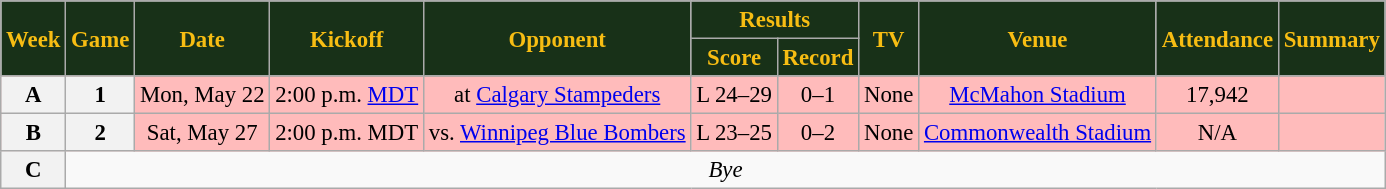<table class="wikitable" style="font-size: 95%;">
<tr>
<th style="background:#183118;color:#f7bd13;" rowspan=2>Week</th>
<th style="background:#183118;color:#f7bd13;" rowspan=2>Game</th>
<th style="background:#183118;color:#f7bd13;" rowspan=2>Date</th>
<th style="background:#183118;color:#f7bd13;" rowspan=2>Kickoff</th>
<th style="background:#183118;color:#f7bd13;" rowspan=2>Opponent</th>
<th style="background:#183118;color:#f7bd13;" colspan=2>Results</th>
<th style="background:#183118;color:#f7bd13;" rowspan=2>TV</th>
<th style="background:#183118;color:#f7bd13;" rowspan=2>Venue</th>
<th style="background:#183118;color:#f7bd13;" rowspan=2>Attendance</th>
<th style="background:#183118;color:#f7bd13;" rowspan=2>Summary</th>
</tr>
<tr>
<th style="background:#183118;color:#f7bd13;">Score</th>
<th style="background:#183118;color:#f7bd13;">Record</th>
</tr>
<tr align="center"= bgcolor="ffbbbb">
<th align="center"><strong>A</strong></th>
<th align="center"><strong>1</strong></th>
<td align="center">Mon, May 22</td>
<td align="center">2:00 p.m. <a href='#'>MDT</a></td>
<td align="center">at <a href='#'>Calgary Stampeders</a></td>
<td align="center">L 24–29</td>
<td align="center">0–1</td>
<td align="center">None</td>
<td align="center"><a href='#'>McMahon Stadium</a></td>
<td align="center">17,942</td>
<td align="center"></td>
</tr>
<tr align="center"= bgcolor="ffbbbb">
<th align="center"><strong>B</strong></th>
<th align="center"><strong>2</strong></th>
<td align="center">Sat, May 27</td>
<td align="center">2:00 p.m. MDT</td>
<td align="center">vs. <a href='#'>Winnipeg Blue Bombers</a></td>
<td align="center">L 23–25</td>
<td align="center">0–2</td>
<td align="center">None</td>
<td align="center"><a href='#'>Commonwealth Stadium</a></td>
<td align="center">N/A</td>
<td align="center"></td>
</tr>
<tr align="center"= bgcolor="">
<th align="center"><strong>C</strong></th>
<td colspan=10 align="center" valign="middle"><em>Bye</em></td>
</tr>
</table>
